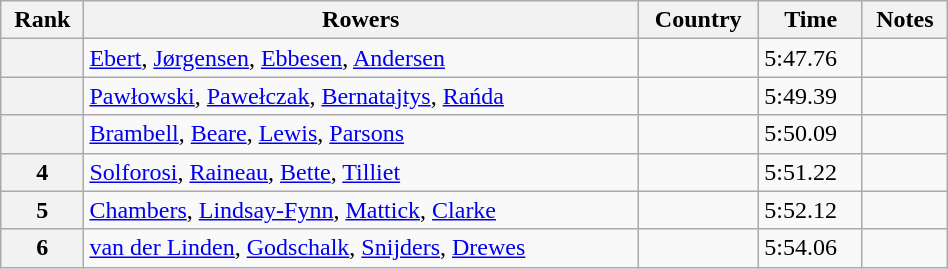<table class="wikitable sortable" width=50%>
<tr>
<th>Rank</th>
<th>Rowers</th>
<th>Country</th>
<th>Time</th>
<th>Notes</th>
</tr>
<tr>
<th></th>
<td><a href='#'>Ebert</a>, <a href='#'>Jørgensen</a>, <a href='#'>Ebbesen</a>,  <a href='#'>Andersen</a></td>
<td></td>
<td>5:47.76</td>
<td></td>
</tr>
<tr>
<th></th>
<td><a href='#'>Pawłowski</a>, <a href='#'>Pawełczak</a>, <a href='#'>Bernatajtys</a>, <a href='#'>Rańda</a></td>
<td></td>
<td>5:49.39</td>
<td></td>
</tr>
<tr>
<th></th>
<td><a href='#'>Brambell</a>, <a href='#'>Beare</a>, <a href='#'>Lewis</a>, <a href='#'>Parsons</a></td>
<td></td>
<td>5:50.09</td>
<td></td>
</tr>
<tr>
<th>4</th>
<td><a href='#'>Solforosi</a>, <a href='#'>Raineau</a>, <a href='#'>Bette</a>, <a href='#'>Tilliet</a></td>
<td></td>
<td>5:51.22</td>
<td></td>
</tr>
<tr>
<th>5</th>
<td><a href='#'>Chambers</a>, <a href='#'>Lindsay-Fynn</a>, <a href='#'>Mattick</a>, <a href='#'>Clarke</a></td>
<td></td>
<td>5:52.12</td>
<td></td>
</tr>
<tr>
<th>6</th>
<td><a href='#'>van der Linden</a>, <a href='#'>Godschalk</a>, <a href='#'>Snijders</a>, <a href='#'>Drewes</a></td>
<td></td>
<td>5:54.06</td>
<td></td>
</tr>
</table>
